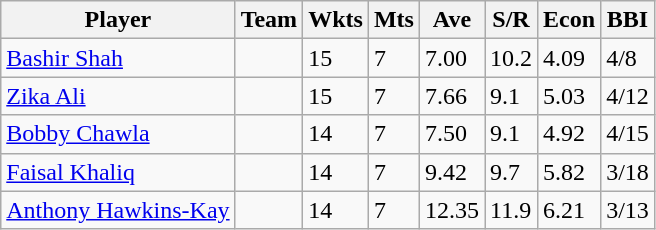<table class="wikitable">
<tr>
<th>Player</th>
<th>Team</th>
<th>Wkts</th>
<th>Mts</th>
<th>Ave</th>
<th>S/R</th>
<th>Econ</th>
<th>BBI</th>
</tr>
<tr>
<td><a href='#'>Bashir Shah</a></td>
<td></td>
<td>15</td>
<td>7</td>
<td>7.00</td>
<td>10.2</td>
<td>4.09</td>
<td>4/8</td>
</tr>
<tr>
<td><a href='#'>Zika Ali</a></td>
<td></td>
<td>15</td>
<td>7</td>
<td>7.66</td>
<td>9.1</td>
<td>5.03</td>
<td>4/12</td>
</tr>
<tr>
<td><a href='#'>Bobby Chawla</a></td>
<td></td>
<td>14</td>
<td>7</td>
<td>7.50</td>
<td>9.1</td>
<td>4.92</td>
<td>4/15</td>
</tr>
<tr>
<td><a href='#'>Faisal Khaliq</a></td>
<td></td>
<td>14</td>
<td>7</td>
<td>9.42</td>
<td>9.7</td>
<td>5.82</td>
<td>3/18</td>
</tr>
<tr>
<td><a href='#'>Anthony Hawkins-Kay</a></td>
<td></td>
<td>14</td>
<td>7</td>
<td>12.35</td>
<td>11.9</td>
<td>6.21</td>
<td>3/13</td>
</tr>
</table>
